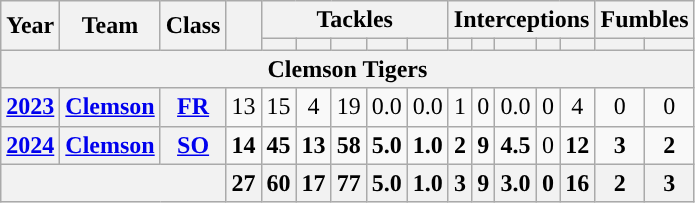<table class="wikitable sortable" style="text-align:center;">
<tr>
<th rowspan="2">Year</th>
<th rowspan="2">Team</th>
<th rowspan="2">Class</th>
<th rowspan="2"></th>
<th colspan="5">Tackles</th>
<th colspan="5">Interceptions</th>
<th colspan="2">Fumbles</th>
</tr>
<tr>
<th></th>
<th></th>
<th></th>
<th></th>
<th></th>
<th></th>
<th></th>
<th></th>
<th></th>
<th></th>
<th></th>
<th></th>
</tr>
<tr>
<th colspan="16">Clemson Tigers</th>
</tr>
<tr>
<th><a href='#'>2023</a></th>
<th><a href='#'>Clemson</a></th>
<th><a href='#'>FR</a></th>
<td>13</td>
<td>15</td>
<td>4</td>
<td>19</td>
<td>0.0</td>
<td>0.0</td>
<td>1</td>
<td>0</td>
<td>0.0</td>
<td>0</td>
<td>4</td>
<td>0</td>
<td>0</td>
</tr>
<tr>
<th><a href='#'>2024</a></th>
<th><a href='#'>Clemson</a></th>
<th><a href='#'>SO</a></th>
<td><strong>14</strong></td>
<td><strong>45</strong></td>
<td><strong>13</strong></td>
<td><strong>58</strong></td>
<td><strong>5.0</strong></td>
<td><strong>1.0</strong></td>
<td><strong>2</strong></td>
<td><strong>9</strong></td>
<td><strong>4.5</strong></td>
<td>0</td>
<td><strong>12</strong></td>
<td><strong>3</strong></td>
<td><strong>2</strong></td>
</tr>
<tr>
<th colspan="3"></th>
<th>27</th>
<th>60</th>
<th>17</th>
<th>77</th>
<th>5.0</th>
<th>1.0</th>
<th>3</th>
<th>9</th>
<th>3.0</th>
<th>0</th>
<th>16</th>
<th>2</th>
<th>3</th>
</tr>
</table>
